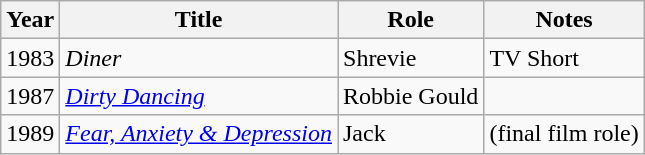<table class="wikitable">
<tr>
<th>Year</th>
<th>Title</th>
<th>Role</th>
<th>Notes</th>
</tr>
<tr>
<td>1983</td>
<td><em>Diner</em></td>
<td>Shrevie</td>
<td>TV Short</td>
</tr>
<tr>
<td>1987</td>
<td><em><a href='#'>Dirty Dancing</a></em></td>
<td>Robbie Gould</td>
<td></td>
</tr>
<tr>
<td>1989</td>
<td><em><a href='#'>Fear, Anxiety & Depression</a></em></td>
<td>Jack</td>
<td>(final film role)</td>
</tr>
</table>
